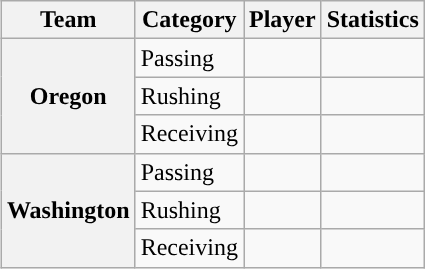<table class="wikitable" style="float:right">
<tr>
<th>Team</th>
<th>Category</th>
<th>Player</th>
<th>Statistics</th>
</tr>
<tr>
<th rowspan=3>Oregon</th>
<td>Passing</td>
<td></td>
<td></td>
</tr>
<tr>
<td>Rushing</td>
<td></td>
<td></td>
</tr>
<tr>
<td>Receiving</td>
<td></td>
<td></td>
</tr>
<tr>
<th rowspan=3>Washington</th>
<td>Passing</td>
<td></td>
<td></td>
</tr>
<tr>
<td>Rushing</td>
<td></td>
<td></td>
</tr>
<tr>
<td>Receiving</td>
<td></td>
<td></td>
</tr>
</table>
